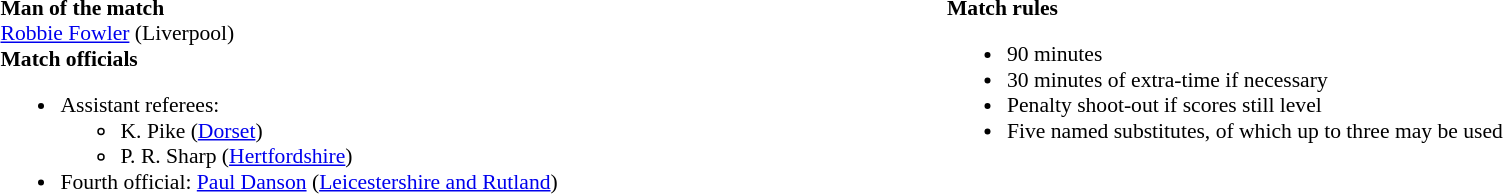<table style="width:100%;font-size:90%">
<tr>
<td style="width:50%;vertical-align:top"><br><strong>Man of the match</strong>
<br><a href='#'>Robbie Fowler</a> (Liverpool)<br><strong>Match officials</strong><ul><li>Assistant referees:<ul><li>K. Pike (<a href='#'>Dorset</a>)</li><li>P. R. Sharp (<a href='#'>Hertfordshire</a>)</li></ul></li><li>Fourth official: <a href='#'>Paul Danson</a> (<a href='#'>Leicestershire and Rutland</a>)</li></ul></td>
<td style="width:50%;vertical-align:top"><br><strong>Match rules</strong><ul><li>90 minutes</li><li>30 minutes of extra-time if necessary</li><li>Penalty shoot-out if scores still level</li><li>Five named substitutes, of which up to three may be used</li></ul></td>
</tr>
</table>
